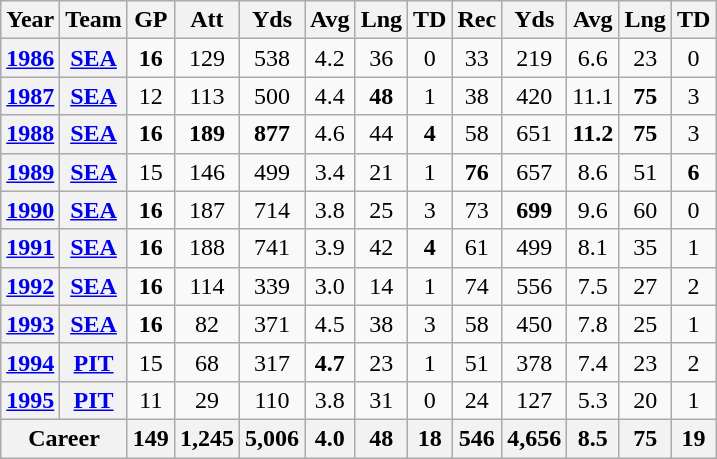<table class="wikitable" style="text-align: center;">
<tr>
<th>Year</th>
<th>Team</th>
<th>GP</th>
<th>Att</th>
<th>Yds</th>
<th>Avg</th>
<th>Lng</th>
<th>TD</th>
<th>Rec</th>
<th>Yds</th>
<th>Avg</th>
<th>Lng</th>
<th>TD</th>
</tr>
<tr>
<th><a href='#'>1986</a></th>
<th><a href='#'>SEA</a></th>
<td><strong>16</strong></td>
<td>129</td>
<td>538</td>
<td>4.2</td>
<td>36</td>
<td>0</td>
<td>33</td>
<td>219</td>
<td>6.6</td>
<td>23</td>
<td>0</td>
</tr>
<tr>
<th><a href='#'>1987</a></th>
<th><a href='#'>SEA</a></th>
<td>12</td>
<td>113</td>
<td>500</td>
<td>4.4</td>
<td><strong>48</strong></td>
<td>1</td>
<td>38</td>
<td>420</td>
<td>11.1</td>
<td><strong>75</strong></td>
<td>3</td>
</tr>
<tr>
<th><a href='#'>1988</a></th>
<th><a href='#'>SEA</a></th>
<td><strong>16</strong></td>
<td><strong>189</strong></td>
<td><strong>877</strong></td>
<td>4.6</td>
<td>44</td>
<td><strong>4</strong></td>
<td>58</td>
<td>651</td>
<td><strong>11.2</strong></td>
<td><strong>75</strong></td>
<td>3</td>
</tr>
<tr>
<th><a href='#'>1989</a></th>
<th><a href='#'>SEA</a></th>
<td>15</td>
<td>146</td>
<td>499</td>
<td>3.4</td>
<td>21</td>
<td>1</td>
<td><strong>76</strong></td>
<td>657</td>
<td>8.6</td>
<td>51</td>
<td><strong>6</strong></td>
</tr>
<tr>
<th><a href='#'>1990</a></th>
<th><a href='#'>SEA</a></th>
<td><strong>16</strong></td>
<td>187</td>
<td>714</td>
<td>3.8</td>
<td>25</td>
<td>3</td>
<td>73</td>
<td><strong>699</strong></td>
<td>9.6</td>
<td>60</td>
<td>0</td>
</tr>
<tr>
<th><a href='#'>1991</a></th>
<th><a href='#'>SEA</a></th>
<td><strong>16</strong></td>
<td>188</td>
<td>741</td>
<td>3.9</td>
<td>42</td>
<td><strong>4</strong></td>
<td>61</td>
<td>499</td>
<td>8.1</td>
<td>35</td>
<td>1</td>
</tr>
<tr>
<th><a href='#'>1992</a></th>
<th><a href='#'>SEA</a></th>
<td><strong>16</strong></td>
<td>114</td>
<td>339</td>
<td>3.0</td>
<td>14</td>
<td>1</td>
<td>74</td>
<td>556</td>
<td>7.5</td>
<td>27</td>
<td>2</td>
</tr>
<tr>
<th><a href='#'>1993</a></th>
<th><a href='#'>SEA</a></th>
<td><strong>16</strong></td>
<td>82</td>
<td>371</td>
<td>4.5</td>
<td>38</td>
<td>3</td>
<td>58</td>
<td>450</td>
<td>7.8</td>
<td>25</td>
<td>1</td>
</tr>
<tr>
<th><a href='#'>1994</a></th>
<th><a href='#'>PIT</a></th>
<td>15</td>
<td>68</td>
<td>317</td>
<td><strong>4.7</strong></td>
<td>23</td>
<td>1</td>
<td>51</td>
<td>378</td>
<td>7.4</td>
<td>23</td>
<td>2</td>
</tr>
<tr>
<th><a href='#'>1995</a></th>
<th><a href='#'>PIT</a></th>
<td>11</td>
<td>29</td>
<td>110</td>
<td>3.8</td>
<td>31</td>
<td>0</td>
<td>24</td>
<td>127</td>
<td>5.3</td>
<td>20</td>
<td>1</td>
</tr>
<tr>
<th colspan="2">Career</th>
<th>149</th>
<th>1,245</th>
<th>5,006</th>
<th>4.0</th>
<th>48</th>
<th>18</th>
<th>546</th>
<th>4,656</th>
<th>8.5</th>
<th>75</th>
<th>19</th>
</tr>
</table>
